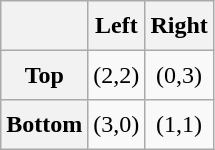<table class="wikitable" style="text-align:center; width:100px; height:100px" border="1">
<tr>
<th></th>
<th>Left</th>
<th>Right</th>
</tr>
<tr>
<th>Top</th>
<td>(2,2)</td>
<td>(0,3)</td>
</tr>
<tr>
<th>Bottom</th>
<td>(3,0)</td>
<td>(1,1)</td>
</tr>
</table>
